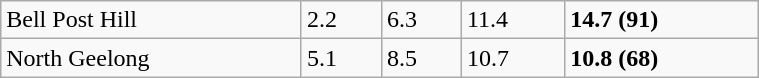<table class="wikitable" style="width:40%; font-size:100%">
<tr>
<td>Bell Post Hill</td>
<td>2.2</td>
<td>6.3</td>
<td>11.4</td>
<td><strong>14.7 (91)</strong></td>
</tr>
<tr>
<td>North Geelong</td>
<td>5.1</td>
<td>8.5</td>
<td>10.7</td>
<td><strong>10.8 (68)</strong></td>
</tr>
</table>
